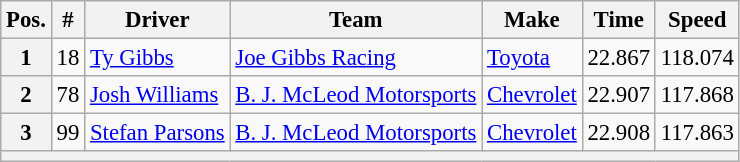<table class="wikitable" style="font-size:95%">
<tr>
<th>Pos.</th>
<th>#</th>
<th>Driver</th>
<th>Team</th>
<th>Make</th>
<th>Time</th>
<th>Speed</th>
</tr>
<tr>
<th>1</th>
<td>18</td>
<td><a href='#'>Ty Gibbs</a></td>
<td><a href='#'>Joe Gibbs Racing</a></td>
<td><a href='#'>Toyota</a></td>
<td>22.867</td>
<td>118.074</td>
</tr>
<tr>
<th>2</th>
<td>78</td>
<td><a href='#'>Josh Williams</a></td>
<td><a href='#'>B. J. McLeod Motorsports</a></td>
<td><a href='#'>Chevrolet</a></td>
<td>22.907</td>
<td>117.868</td>
</tr>
<tr>
<th>3</th>
<td>99</td>
<td><a href='#'>Stefan Parsons</a></td>
<td><a href='#'>B. J. McLeod Motorsports</a></td>
<td><a href='#'>Chevrolet</a></td>
<td>22.908</td>
<td>117.863</td>
</tr>
<tr>
<th colspan="7"></th>
</tr>
</table>
